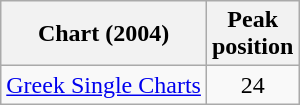<table class="wikitable">
<tr>
<th align="center">Chart (2004)</th>
<th align="center">Peak<br>position</th>
</tr>
<tr>
<td align="left"><a href='#'>Greek Single Charts</a></td>
<td align="center">24</td>
</tr>
</table>
